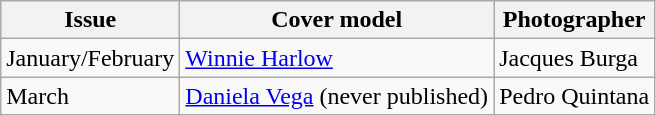<table class="sortable wikitable">
<tr>
<th>Issue</th>
<th>Cover model</th>
<th>Photographer</th>
</tr>
<tr>
<td>January/February</td>
<td><a href='#'>Winnie Harlow</a></td>
<td>Jacques Burga</td>
</tr>
<tr>
<td>March</td>
<td><a href='#'>Daniela Vega</a> (never published)</td>
<td>Pedro Quintana</td>
</tr>
</table>
